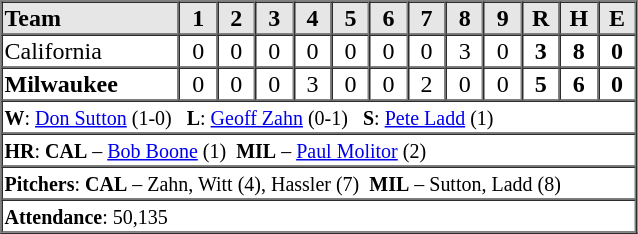<table border=1 cellspacing=0 width=425 style="margin-left:3em;">
<tr style="text-align:center; background-color:#e6e6e6;">
<th align=left width=28%>Team</th>
<th width=6%>1</th>
<th width=6%>2</th>
<th width=6%>3</th>
<th width=6%>4</th>
<th width=6%>5</th>
<th width=6%>6</th>
<th width=6%>7</th>
<th width=6%>8</th>
<th width=6%>9</th>
<th width=6%>R</th>
<th width=6%>H</th>
<th width=6%>E</th>
</tr>
<tr style="text-align:center;">
<td align=left>California</td>
<td>0</td>
<td>0</td>
<td>0</td>
<td>0</td>
<td>0</td>
<td>0</td>
<td>0</td>
<td>3</td>
<td>0</td>
<td><strong>3</strong></td>
<td><strong>8</strong></td>
<td><strong>0</strong></td>
</tr>
<tr style="text-align:center;">
<td align=left><strong>Milwaukee</strong></td>
<td>0</td>
<td>0</td>
<td>0</td>
<td>3</td>
<td>0</td>
<td>0</td>
<td>2</td>
<td>0</td>
<td>0</td>
<td><strong>5</strong></td>
<td><strong>6</strong></td>
<td><strong>0</strong></td>
</tr>
<tr style="text-align:left;">
<td colspan=13><small><strong>W</strong>: <a href='#'>Don Sutton</a> (1-0)   <strong>L</strong>: <a href='#'>Geoff Zahn</a> (0-1)   <strong>S</strong>: <a href='#'>Pete Ladd</a> (1)</small></td>
</tr>
<tr style="text-align:left;">
<td colspan=13><small><strong>HR</strong>: <strong>CAL</strong> – <a href='#'>Bob Boone</a> (1)  <strong>MIL</strong> – <a href='#'>Paul Molitor</a> (2)</small></td>
</tr>
<tr style="text-align:left;">
<td colspan=13><small><strong>Pitchers</strong>: <strong>CAL</strong> – Zahn, Witt (4), Hassler (7)  <strong>MIL</strong> – Sutton, Ladd (8)</small></td>
</tr>
<tr style="text-align:left;">
<td colspan=13><small><strong>Attendance</strong>: 50,135</small></td>
</tr>
</table>
